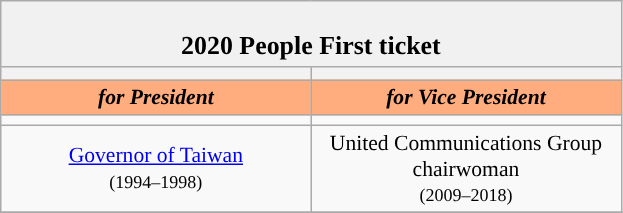<table class="wikitable" style="font-size:90%; text-align:center;">
<tr>
<td colspan="28" style="background:#f1f1f1;"><br><big><strong>2020 People First ticket</strong></big></td>
</tr>
<tr>
<th style="width:3em; font-size:135%; background:"></th>
<th style="width:3em; font-size:135%; background:"></th>
</tr>
<tr style="color:#000; font-size:100%; background:#FFAC7F;">
<td style="width:3em; width:200px;"><strong><em>for President</em></strong></td>
<td style="width:3em; width:200px;"><strong><em>for Vice President</em></strong></td>
</tr>
<tr>
<td></td>
<td></td>
</tr>
<tr>
<td><a href='#'>Governor of Taiwan</a><br><small>(1994–1998)</small></td>
<td>United Communications Group chairwoman <br><small>(2009–2018)</small></td>
</tr>
<tr>
</tr>
</table>
